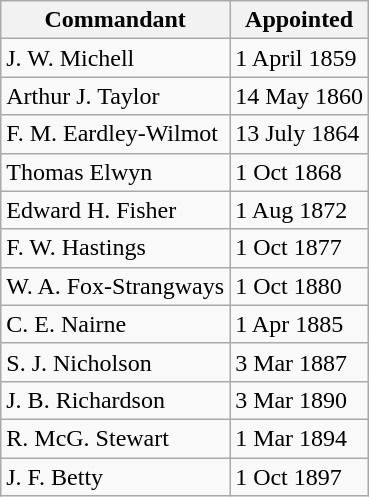<table class="wikitable">
<tr>
<th>Commandant</th>
<th>Appointed</th>
</tr>
<tr>
<td>J. W. Michell</td>
<td>1 April 1859</td>
</tr>
<tr>
<td>Arthur J.  Taylor</td>
<td>14 May 1860</td>
</tr>
<tr>
<td>F. M.  Eardley-Wilmot</td>
<td>13 July 1864</td>
</tr>
<tr>
<td>Thomas Elwyn</td>
<td>1 Oct 1868</td>
</tr>
<tr>
<td>Edward H. Fisher</td>
<td>1 Aug 1872</td>
</tr>
<tr>
<td>F. W.  Hastings</td>
<td>1 Oct 1877</td>
</tr>
<tr>
<td>W. A. Fox-Strangways</td>
<td>1 Oct 1880</td>
</tr>
<tr>
<td>C. E. Nairne</td>
<td>1 Apr 1885</td>
</tr>
<tr>
<td>S. J.  Nicholson</td>
<td>3 Mar 1887</td>
</tr>
<tr>
<td>J. B.  Richardson</td>
<td>3 Mar 1890</td>
</tr>
<tr>
<td>R. McG. Stewart</td>
<td>1 Mar 1894</td>
</tr>
<tr>
<td>J. F. Betty</td>
<td>1 Oct 1897</td>
</tr>
</table>
